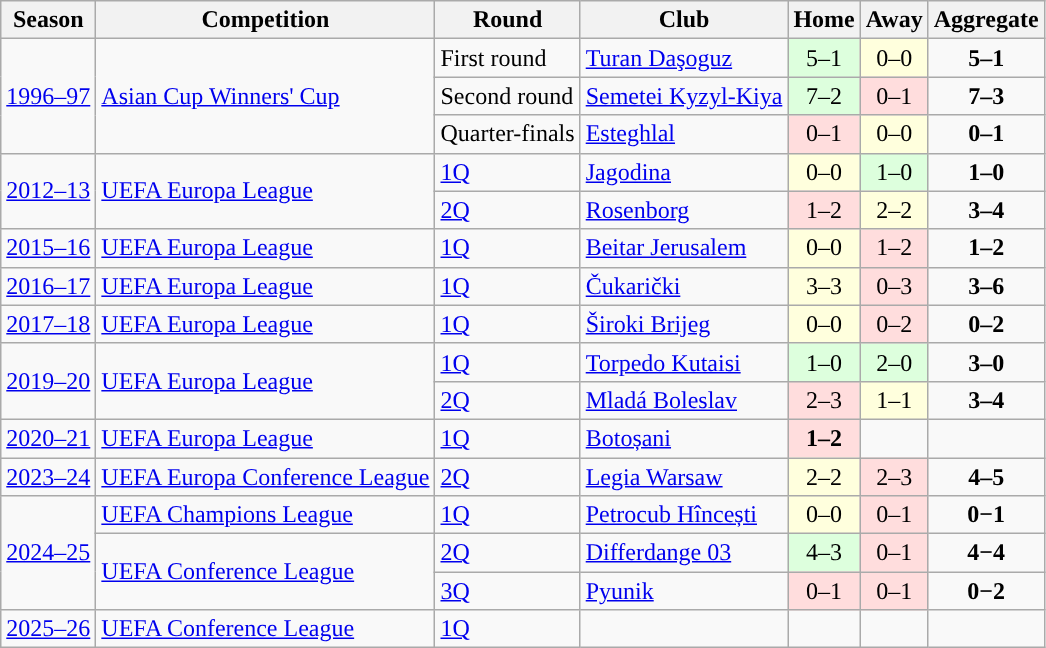<table class="wikitable mw-collapsible mw-collapsed">
<tr>
<th>Season</th>
<th>Competition</th>
<th>Round</th>
<th>Club</th>
<th>Home</th>
<th>Away</th>
<th>Aggregate</th>
</tr>
<tr>
<td rowspan="3"><a href='#'>1996–97</a></td>
<td rowspan="3"><a href='#'>Asian Cup Winners' Cup</a></td>
<td>First round</td>
<td>  <a href='#'>Turan Daşoguz</a></td>
<td style="text-align:center; background:#dfd;">5–1</td>
<td style="text-align:center; background:#ffd;">0–0</td>
<td style="text-align:center;"><strong>5–1</strong></td>
</tr>
<tr>
<td>Second round</td>
<td> <a href='#'>Semetei Kyzyl-Kiya</a></td>
<td style="text-align:center; background:#dfd;">7–2</td>
<td style="text-align:center; background:#fdd;">0–1</td>
<td style="text-align:center;"><strong>7–3</strong></td>
</tr>
<tr>
<td>Quarter-finals</td>
<td> <a href='#'>Esteghlal</a></td>
<td style="text-align:center; background:#fdd;">0–1</td>
<td style="text-align:center; background:#ffd;">0–0</td>
<td style="text-align:center;"><strong>0–1</strong></td>
</tr>
<tr>
<td rowspan="2"><a href='#'>2012–13</a></td>
<td rowspan="2"><a href='#'>UEFA Europa League</a></td>
<td><a href='#'>1Q</a></td>
<td>  <a href='#'>Jagodina</a></td>
<td style="text-align:center; background:#ffd;">0–0</td>
<td style="text-align:center; background:#dfd;">1–0</td>
<td style="text-align:center;"><strong>1–0</strong></td>
</tr>
<tr>
<td><a href='#'>2Q</a></td>
<td> <a href='#'>Rosenborg</a></td>
<td style="text-align:center; background:#fdd;">1–2</td>
<td style="text-align:center; background:#ffd;">2–2</td>
<td style="text-align:center;"><strong>3–4</strong></td>
</tr>
<tr>
<td><a href='#'>2015–16</a></td>
<td><a href='#'>UEFA Europa League</a></td>
<td><a href='#'>1Q</a></td>
<td> <a href='#'>Beitar Jerusalem</a></td>
<td style="text-align:center; background:#ffd;">0–0</td>
<td style="text-align:center; background:#fdd;">1–2</td>
<td style="text-align:center;"><strong>1–2</strong></td>
</tr>
<tr>
<td><a href='#'>2016–17</a></td>
<td><a href='#'>UEFA Europa League</a></td>
<td><a href='#'>1Q</a></td>
<td> <a href='#'>Čukarički</a></td>
<td style="text-align:center; background:#ffd;">3–3</td>
<td style="text-align:center; background:#fdd;">0–3</td>
<td style="text-align:center;"><strong>3–6</strong></td>
</tr>
<tr>
<td><a href='#'>2017–18</a></td>
<td><a href='#'>UEFA Europa League</a></td>
<td><a href='#'>1Q</a></td>
<td> <a href='#'>Široki Brijeg</a></td>
<td style="text-align:center; background:#ffd;">0–0</td>
<td style="text-align:center; background:#fdd;">0–2</td>
<td style="text-align:center;"><strong>0–2</strong></td>
</tr>
<tr>
<td rowspan="2"><a href='#'>2019–20</a></td>
<td rowspan="2"><a href='#'>UEFA Europa League</a></td>
<td><a href='#'>1Q</a></td>
<td> <a href='#'>Torpedo Kutaisi</a></td>
<td style="text-align:center; background:#dfd;">1–0</td>
<td style="text-align:center; background:#dfd;">2–0</td>
<td style="text-align:center;"><strong>3–0</strong></td>
</tr>
<tr>
<td><a href='#'>2Q</a></td>
<td> <a href='#'>Mladá Boleslav</a></td>
<td style="text-align:center; background:#fdd;">2–3</td>
<td style="text-align:center; background:#ffd;">1–1</td>
<td style="text-align:center;"><strong>3–4</strong></td>
</tr>
<tr>
<td><a href='#'>2020–21</a></td>
<td><a href='#'>UEFA Europa League</a></td>
<td><a href='#'>1Q</a></td>
<td> <a href='#'>Botoșani</a></td>
<td style="text-align:center; background:#fdd;"><strong>1–2</strong></td>
<td></td>
<td></td>
</tr>
<tr>
<td><a href='#'>2023–24</a></td>
<td><a href='#'>UEFA Europa Conference League</a></td>
<td><a href='#'>2Q</a></td>
<td> <a href='#'>Legia Warsaw</a></td>
<td style="text-align:center; background:#ffd;">2–2</td>
<td style="text-align:center; background:#fdd;">2–3</td>
<td style="text-align:center;"><strong>4–5</strong></td>
</tr>
<tr>
<td rowspan="3"><a href='#'>2024–25</a></td>
<td><a href='#'>UEFA Champions League</a></td>
<td><a href='#'>1Q</a></td>
<td> <a href='#'>Petrocub Hîncești</a></td>
<td style="text-align:center; background:#ffd;">0–0</td>
<td style="text-align:center; background:#fdd;">0–1</td>
<td style="text-align:center;"><strong>0−1</strong></td>
</tr>
<tr>
<td rowspan="2"><a href='#'>UEFA Conference League</a></td>
<td><a href='#'>2Q</a></td>
<td> <a href='#'>Differdange 03</a></td>
<td style="text-align:center; background:#dfd;">4–3 </td>
<td style="text-align:center; background:#fdd;">0–1</td>
<td style="text-align:center;"><strong>4−4</strong> </td>
</tr>
<tr>
<td><a href='#'>3Q</a></td>
<td> <a href='#'>Pyunik</a></td>
<td style="text-align:center; background:#fdd;">0–1</td>
<td style="text-align:center; background:#fdd;">0–1</td>
<td style="text-align:center;"><strong>0−2</strong></td>
</tr>
<tr>
<td><a href='#'>2025–26</a></td>
<td><a href='#'>UEFA Conference League</a></td>
<td><a href='#'>1Q</a></td>
<td></td>
<td style="text-align:center;"></td>
<td style="text-align:center;"></td>
<td style="text-align:center;"></td>
</tr>
</table>
